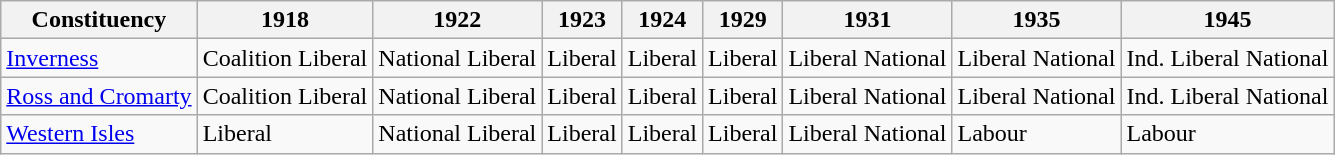<table class="wikitable sortable">
<tr>
<th>Constituency</th>
<th>1918</th>
<th>1922</th>
<th>1923</th>
<th>1924</th>
<th>1929</th>
<th>1931</th>
<th>1935</th>
<th>1945</th>
</tr>
<tr>
<td><a href='#'>Inverness</a></td>
<td bgcolor=>Coalition Liberal</td>
<td bgcolor=>National Liberal</td>
<td bgcolor=>Liberal</td>
<td bgcolor=>Liberal</td>
<td bgcolor=>Liberal</td>
<td bgcolor=>Liberal National</td>
<td bgcolor=>Liberal National</td>
<td bgcolor=>Ind. Liberal National</td>
</tr>
<tr>
<td><a href='#'>Ross and Cromarty</a></td>
<td bgcolor=>Coalition Liberal</td>
<td bgcolor=>National Liberal</td>
<td bgcolor=>Liberal</td>
<td bgcolor=>Liberal</td>
<td bgcolor=>Liberal</td>
<td bgcolor=>Liberal National</td>
<td bgcolor=>Liberal National</td>
<td bgcolor=>Ind. Liberal National</td>
</tr>
<tr>
<td><a href='#'>Western Isles</a></td>
<td bgcolor=>Liberal</td>
<td bgcolor=>National Liberal</td>
<td bgcolor=>Liberal</td>
<td bgcolor=>Liberal</td>
<td bgcolor=>Liberal</td>
<td bgcolor=>Liberal National</td>
<td bgcolor=>Labour</td>
<td bgcolor=>Labour</td>
</tr>
</table>
